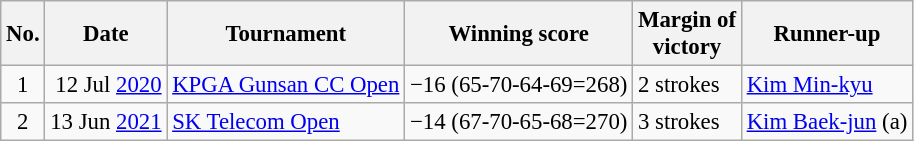<table class="wikitable" style="font-size:95%;">
<tr>
<th>No.</th>
<th>Date</th>
<th>Tournament</th>
<th>Winning score</th>
<th>Margin of<br>victory</th>
<th>Runner-up</th>
</tr>
<tr>
<td align=center>1</td>
<td align=right>12 Jul <a href='#'>2020</a></td>
<td><a href='#'>KPGA Gunsan CC Open</a></td>
<td>−16 (65-70-64-69=268)</td>
<td>2 strokes</td>
<td> <a href='#'>Kim Min-kyu</a></td>
</tr>
<tr>
<td align=center>2</td>
<td align=right>13 Jun <a href='#'>2021</a></td>
<td><a href='#'>SK Telecom Open</a></td>
<td>−14 (67-70-65-68=270)</td>
<td>3 strokes</td>
<td> <a href='#'>Kim Baek-jun</a> (a)</td>
</tr>
</table>
